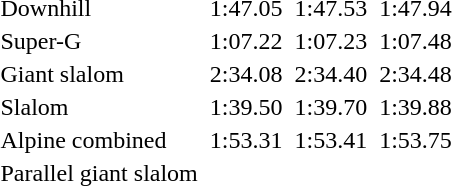<table>
<tr>
<td>Downhill<br></td>
<td></td>
<td>1:47.05</td>
<td></td>
<td>1:47.53</td>
<td></td>
<td>1:47.94</td>
</tr>
<tr>
<td>Super-G<br></td>
<td></td>
<td>1:07.22</td>
<td></td>
<td>1:07.23</td>
<td></td>
<td>1:07.48</td>
</tr>
<tr>
<td>Giant slalom<br></td>
<td></td>
<td>2:34.08</td>
<td></td>
<td>2:34.40</td>
<td></td>
<td>2:34.48</td>
</tr>
<tr>
<td>Slalom<br></td>
<td></td>
<td>1:39.50</td>
<td></td>
<td>1:39.70</td>
<td></td>
<td>1:39.88</td>
</tr>
<tr>
<td>Alpine combined<br></td>
<td></td>
<td>1:53.31</td>
<td></td>
<td>1:53.41</td>
<td></td>
<td>1:53.75</td>
</tr>
<tr>
<td>Parallel giant slalom<br></td>
<td colspan=2></td>
<td colspan=2></td>
<td colspan=2></td>
</tr>
</table>
